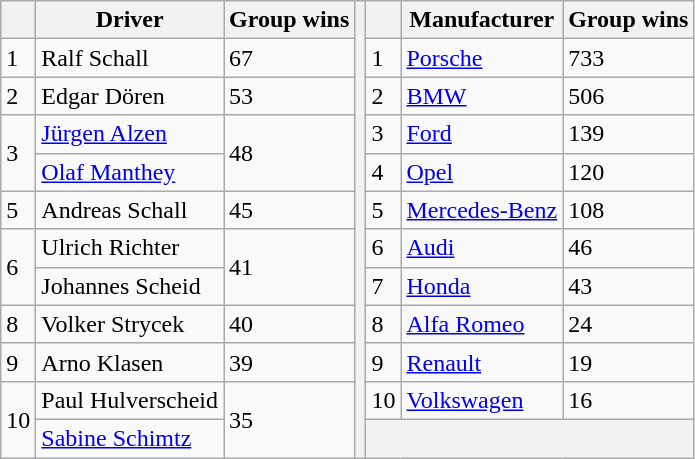<table class="wikitable">
<tr>
<th></th>
<th>Driver</th>
<th>Group wins</th>
<th rowspan="12"></th>
<th></th>
<th>Manufacturer</th>
<th>Group wins</th>
</tr>
<tr>
<td>1</td>
<td>Ralf Schall</td>
<td>67</td>
<td>1</td>
<td><a href='#'>Porsche</a></td>
<td>733</td>
</tr>
<tr>
<td>2</td>
<td>Edgar Dören</td>
<td>53</td>
<td>2</td>
<td><a href='#'>BMW</a></td>
<td>506</td>
</tr>
<tr>
<td rowspan="2">3</td>
<td><a href='#'>Jürgen Alzen</a></td>
<td rowspan="2">48</td>
<td>3</td>
<td><a href='#'>Ford</a></td>
<td>139</td>
</tr>
<tr>
<td><a href='#'>Olaf Manthey</a></td>
<td>4</td>
<td><a href='#'>Opel</a></td>
<td>120</td>
</tr>
<tr>
<td>5</td>
<td>Andreas Schall</td>
<td>45</td>
<td>5</td>
<td><a href='#'>Mercedes-Benz</a></td>
<td>108</td>
</tr>
<tr>
<td rowspan="2">6</td>
<td>Ulrich Richter</td>
<td rowspan="2">41</td>
<td>6</td>
<td><a href='#'>Audi</a></td>
<td>46</td>
</tr>
<tr>
<td>Johannes Scheid</td>
<td>7</td>
<td><a href='#'>Honda</a></td>
<td>43</td>
</tr>
<tr>
<td>8</td>
<td>Volker Strycek</td>
<td>40</td>
<td>8</td>
<td><a href='#'>Alfa Romeo</a></td>
<td>24</td>
</tr>
<tr>
<td>9</td>
<td>Arno Klasen</td>
<td>39</td>
<td>9</td>
<td><a href='#'>Renault</a></td>
<td>19</td>
</tr>
<tr>
<td rowspan="2">10</td>
<td>Paul Hulverscheid</td>
<td rowspan="2">35</td>
<td>10</td>
<td><a href='#'>Volkswagen</a></td>
<td>16</td>
</tr>
<tr>
<td><a href='#'>Sabine Schimtz</a></td>
<th colspan="3"></th>
</tr>
</table>
